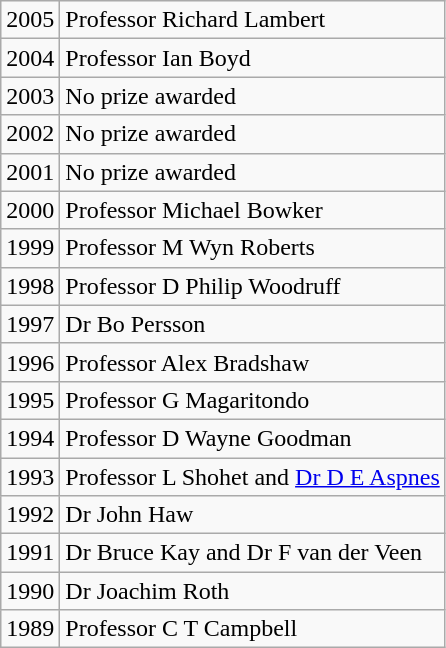<table class="wikitable">
<tr>
<td>2005</td>
<td>Professor Richard Lambert</td>
</tr>
<tr>
<td>2004</td>
<td>Professor Ian Boyd</td>
</tr>
<tr>
<td>2003</td>
<td>No prize awarded</td>
</tr>
<tr>
<td>2002</td>
<td>No prize awarded</td>
</tr>
<tr>
<td>2001</td>
<td>No prize awarded</td>
</tr>
<tr>
<td>2000</td>
<td>Professor Michael Bowker</td>
</tr>
<tr>
<td>1999</td>
<td>Professor M Wyn Roberts</td>
</tr>
<tr>
<td>1998</td>
<td>Professor D Philip Woodruff</td>
</tr>
<tr>
<td>1997</td>
<td>Dr Bo Persson</td>
</tr>
<tr>
<td>1996</td>
<td>Professor Alex Bradshaw</td>
</tr>
<tr>
<td>1995</td>
<td>Professor G Magaritondo</td>
</tr>
<tr>
<td>1994</td>
<td>Professor D Wayne Goodman</td>
</tr>
<tr>
<td>1993</td>
<td>Professor L Shohet and <a href='#'>Dr D E Aspnes</a></td>
</tr>
<tr>
<td>1992</td>
<td>Dr John Haw</td>
</tr>
<tr>
<td>1991</td>
<td>Dr Bruce Kay and Dr F van der Veen</td>
</tr>
<tr>
<td>1990</td>
<td>Dr Joachim Roth</td>
</tr>
<tr>
<td>1989</td>
<td>Professor C T Campbell</td>
</tr>
</table>
